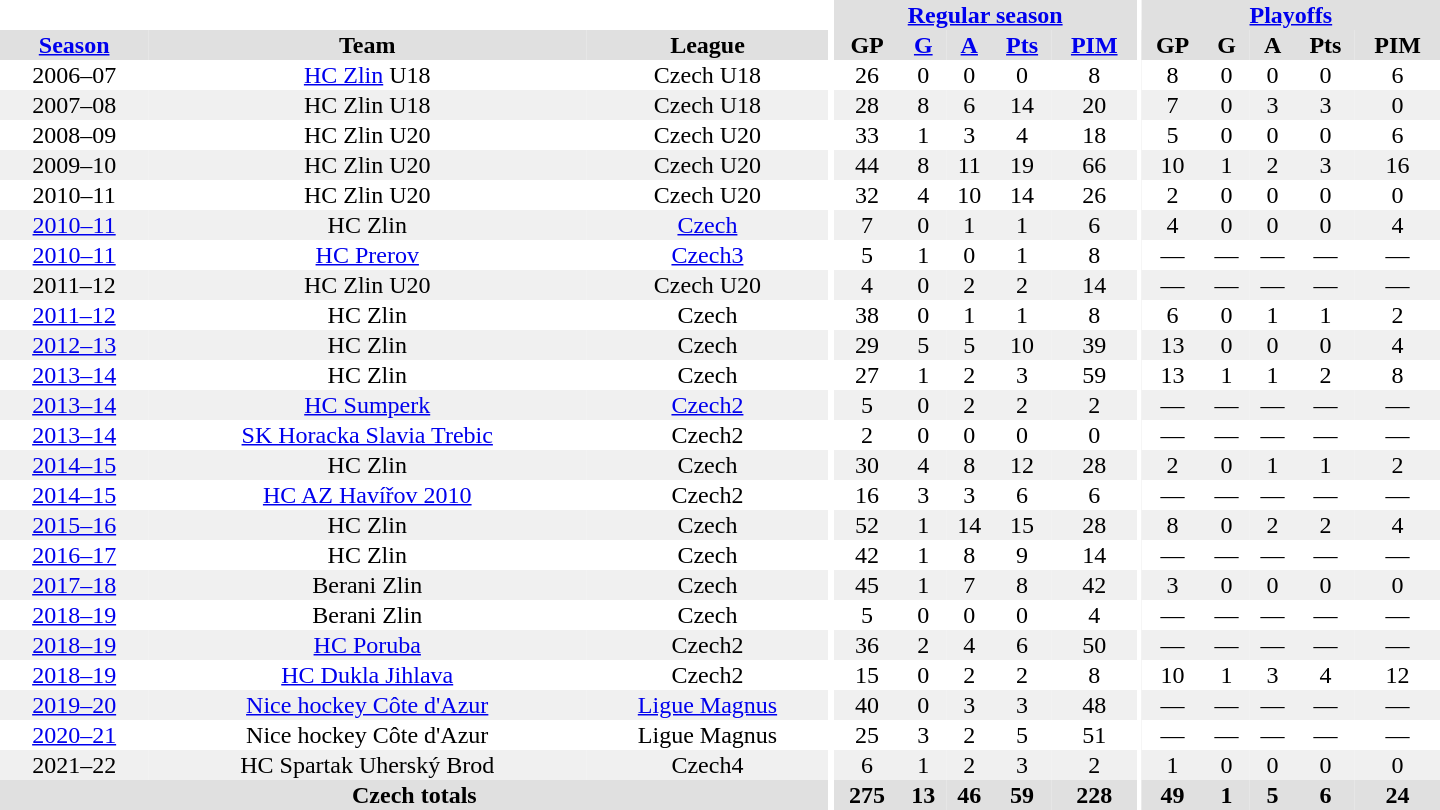<table border="0" cellpadding="1" cellspacing="0" style="text-align:center; width:60em">
<tr bgcolor="#e0e0e0">
<th colspan="3" bgcolor="#ffffff"></th>
<th rowspan="99" bgcolor="#ffffff"></th>
<th colspan="5"><a href='#'>Regular season</a></th>
<th rowspan="99" bgcolor="#ffffff"></th>
<th colspan="5"><a href='#'>Playoffs</a></th>
</tr>
<tr bgcolor="#e0e0e0">
<th><a href='#'>Season</a></th>
<th>Team</th>
<th>League</th>
<th>GP</th>
<th><a href='#'>G</a></th>
<th><a href='#'>A</a></th>
<th><a href='#'>Pts</a></th>
<th><a href='#'>PIM</a></th>
<th>GP</th>
<th>G</th>
<th>A</th>
<th>Pts</th>
<th>PIM</th>
</tr>
<tr>
<td>2006–07</td>
<td><a href='#'>HC Zlin</a> U18</td>
<td>Czech U18</td>
<td>26</td>
<td>0</td>
<td>0</td>
<td>0</td>
<td>8</td>
<td>8</td>
<td>0</td>
<td>0</td>
<td>0</td>
<td>6</td>
</tr>
<tr bgcolor="#f0f0f0">
<td>2007–08</td>
<td>HC Zlin U18</td>
<td>Czech U18</td>
<td>28</td>
<td>8</td>
<td>6</td>
<td>14</td>
<td>20</td>
<td>7</td>
<td>0</td>
<td>3</td>
<td>3</td>
<td>0</td>
</tr>
<tr>
<td>2008–09</td>
<td>HC Zlin U20</td>
<td>Czech U20</td>
<td>33</td>
<td>1</td>
<td>3</td>
<td>4</td>
<td>18</td>
<td>5</td>
<td>0</td>
<td>0</td>
<td>0</td>
<td>6</td>
</tr>
<tr bgcolor="#f0f0f0">
<td>2009–10</td>
<td>HC Zlin U20</td>
<td>Czech U20</td>
<td>44</td>
<td>8</td>
<td>11</td>
<td>19</td>
<td>66</td>
<td>10</td>
<td>1</td>
<td>2</td>
<td>3</td>
<td>16</td>
</tr>
<tr>
<td>2010–11</td>
<td>HC Zlin U20</td>
<td>Czech U20</td>
<td>32</td>
<td>4</td>
<td>10</td>
<td>14</td>
<td>26</td>
<td>2</td>
<td>0</td>
<td>0</td>
<td>0</td>
<td>0</td>
</tr>
<tr bgcolor="#f0f0f0">
<td><a href='#'>2010–11</a></td>
<td>HC Zlin</td>
<td><a href='#'>Czech</a></td>
<td>7</td>
<td>0</td>
<td>1</td>
<td>1</td>
<td>6</td>
<td>4</td>
<td>0</td>
<td>0</td>
<td>0</td>
<td>4</td>
</tr>
<tr>
<td><a href='#'>2010–11</a></td>
<td><a href='#'>HC Prerov</a></td>
<td><a href='#'>Czech3</a></td>
<td>5</td>
<td>1</td>
<td>0</td>
<td>1</td>
<td>8</td>
<td>—</td>
<td>—</td>
<td>—</td>
<td>—</td>
<td>—</td>
</tr>
<tr bgcolor="#f0f0f0">
<td>2011–12</td>
<td>HC Zlin U20</td>
<td>Czech U20</td>
<td>4</td>
<td>0</td>
<td>2</td>
<td>2</td>
<td>14</td>
<td>—</td>
<td>—</td>
<td>—</td>
<td>—</td>
<td>—</td>
</tr>
<tr>
<td><a href='#'>2011–12</a></td>
<td>HC Zlin</td>
<td>Czech</td>
<td>38</td>
<td>0</td>
<td>1</td>
<td>1</td>
<td>8</td>
<td>6</td>
<td>0</td>
<td>1</td>
<td>1</td>
<td>2</td>
</tr>
<tr bgcolor="#f0f0f0">
<td><a href='#'>2012–13</a></td>
<td>HC Zlin</td>
<td>Czech</td>
<td>29</td>
<td>5</td>
<td>5</td>
<td>10</td>
<td>39</td>
<td>13</td>
<td>0</td>
<td>0</td>
<td>0</td>
<td>4</td>
</tr>
<tr>
<td><a href='#'>2013–14</a></td>
<td>HC Zlin</td>
<td>Czech</td>
<td>27</td>
<td>1</td>
<td>2</td>
<td>3</td>
<td>59</td>
<td>13</td>
<td>1</td>
<td>1</td>
<td>2</td>
<td>8</td>
</tr>
<tr bgcolor="#f0f0f0">
<td><a href='#'>2013–14</a></td>
<td><a href='#'>HC Sumperk</a></td>
<td><a href='#'>Czech2</a></td>
<td>5</td>
<td>0</td>
<td>2</td>
<td>2</td>
<td>2</td>
<td>—</td>
<td>—</td>
<td>—</td>
<td>—</td>
<td>—</td>
</tr>
<tr>
<td><a href='#'>2013–14</a></td>
<td><a href='#'>SK Horacka Slavia Trebic</a></td>
<td>Czech2</td>
<td>2</td>
<td>0</td>
<td>0</td>
<td>0</td>
<td>0</td>
<td>—</td>
<td>—</td>
<td>—</td>
<td>—</td>
<td>—</td>
</tr>
<tr bgcolor="#f0f0f0">
<td><a href='#'>2014–15</a></td>
<td>HC Zlin</td>
<td>Czech</td>
<td>30</td>
<td>4</td>
<td>8</td>
<td>12</td>
<td>28</td>
<td>2</td>
<td>0</td>
<td>1</td>
<td>1</td>
<td>2</td>
</tr>
<tr>
<td><a href='#'>2014–15</a></td>
<td><a href='#'>HC AZ Havířov 2010</a></td>
<td>Czech2</td>
<td>16</td>
<td>3</td>
<td>3</td>
<td>6</td>
<td>6</td>
<td>—</td>
<td>—</td>
<td>—</td>
<td>—</td>
<td>—</td>
</tr>
<tr bgcolor="#f0f0f0">
<td><a href='#'>2015–16</a></td>
<td>HC Zlin</td>
<td>Czech</td>
<td>52</td>
<td>1</td>
<td>14</td>
<td>15</td>
<td>28</td>
<td>8</td>
<td>0</td>
<td>2</td>
<td>2</td>
<td>4</td>
</tr>
<tr>
<td><a href='#'>2016–17</a></td>
<td>HC Zlin</td>
<td>Czech</td>
<td>42</td>
<td>1</td>
<td>8</td>
<td>9</td>
<td>14</td>
<td>—</td>
<td>—</td>
<td>—</td>
<td>—</td>
<td>—</td>
</tr>
<tr bgcolor="#f0f0f0">
<td><a href='#'>2017–18</a></td>
<td>Berani Zlin</td>
<td>Czech</td>
<td>45</td>
<td>1</td>
<td>7</td>
<td>8</td>
<td>42</td>
<td>3</td>
<td>0</td>
<td>0</td>
<td>0</td>
<td>0</td>
</tr>
<tr>
<td><a href='#'>2018–19</a></td>
<td>Berani Zlin</td>
<td>Czech</td>
<td>5</td>
<td>0</td>
<td>0</td>
<td>0</td>
<td>4</td>
<td>—</td>
<td>—</td>
<td>—</td>
<td>—</td>
<td>—</td>
</tr>
<tr bgcolor="#f0f0f0">
<td><a href='#'>2018–19</a></td>
<td><a href='#'>HC Poruba</a></td>
<td>Czech2</td>
<td>36</td>
<td>2</td>
<td>4</td>
<td>6</td>
<td>50</td>
<td>—</td>
<td>—</td>
<td>—</td>
<td>—</td>
<td>—</td>
</tr>
<tr>
<td><a href='#'>2018–19</a></td>
<td><a href='#'>HC Dukla Jihlava</a></td>
<td>Czech2</td>
<td>15</td>
<td>0</td>
<td>2</td>
<td>2</td>
<td>8</td>
<td>10</td>
<td>1</td>
<td>3</td>
<td>4</td>
<td>12</td>
</tr>
<tr bgcolor="#f0f0f0">
<td><a href='#'>2019–20</a></td>
<td><a href='#'>Nice hockey Côte d'Azur</a></td>
<td><a href='#'>Ligue Magnus</a></td>
<td>40</td>
<td>0</td>
<td>3</td>
<td>3</td>
<td>48</td>
<td>—</td>
<td>—</td>
<td>—</td>
<td>—</td>
<td>—</td>
</tr>
<tr>
<td><a href='#'>2020–21</a></td>
<td>Nice hockey Côte d'Azur</td>
<td>Ligue Magnus</td>
<td>25</td>
<td>3</td>
<td>2</td>
<td>5</td>
<td>51</td>
<td>—</td>
<td>—</td>
<td>—</td>
<td>—</td>
<td>—</td>
</tr>
<tr bgcolor="#f0f0f0">
<td>2021–22</td>
<td>HC Spartak Uherský Brod</td>
<td>Czech4</td>
<td>6</td>
<td>1</td>
<td>2</td>
<td>3</td>
<td>2</td>
<td>1</td>
<td>0</td>
<td>0</td>
<td>0</td>
<td>0</td>
</tr>
<tr>
</tr>
<tr ALIGN="center" bgcolor="#e0e0e0">
<th colspan="3">Czech totals</th>
<th ALIGN="center">275</th>
<th ALIGN="center">13</th>
<th ALIGN="center">46</th>
<th ALIGN="center">59</th>
<th ALIGN="center">228</th>
<th ALIGN="center">49</th>
<th ALIGN="center">1</th>
<th ALIGN="center">5</th>
<th ALIGN="center">6</th>
<th ALIGN="center">24</th>
</tr>
</table>
